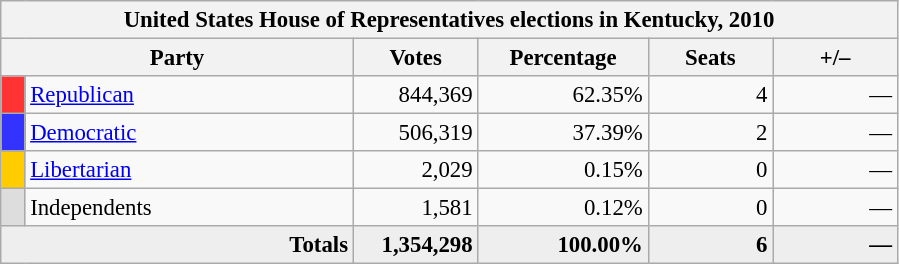<table class="wikitable" style="font-size: 95%;">
<tr>
<th colspan="6">United States House of Representatives elections in Kentucky, 2010</th>
</tr>
<tr>
<th colspan=2 style="width: 15em">Party</th>
<th style="width: 5em">Votes</th>
<th style="width: 7em">Percentage</th>
<th style="width: 5em">Seats</th>
<th style="width: 5em">+/–</th>
</tr>
<tr>
<th style="background:#f33; width:3px;"></th>
<td style="width: 130px"><a href='#'>Republican</a></td>
<td style="text-align:right;">844,369</td>
<td style="text-align:right;">62.35%</td>
<td style="text-align:right;">4</td>
<td style="text-align:right;">—</td>
</tr>
<tr>
<th style="background:#33f; width:3px;"></th>
<td style="width: 130px"><a href='#'>Democratic</a></td>
<td style="text-align:right;">506,319</td>
<td style="text-align:right;">37.39%</td>
<td style="text-align:right;">2</td>
<td style="text-align:right;">—</td>
</tr>
<tr>
<th style="background:#fc0; width:3px;"></th>
<td style="width: 130px"><a href='#'>Libertarian</a></td>
<td style="text-align:right;">2,029</td>
<td style="text-align:right;">0.15%</td>
<td style="text-align:right;">0</td>
<td style="text-align:right;">—</td>
</tr>
<tr>
<th style="background:#ddd; width:3px;"></th>
<td style="width: 130px">Independents</td>
<td style="text-align:right;">1,581</td>
<td style="text-align:right;">0.12%</td>
<td style="text-align:right;">0</td>
<td style="text-align:right;">—</td>
</tr>
<tr style="background:#eee; text-align:right;">
<td colspan="2"><strong>Totals</strong></td>
<td><strong>1,354,298</strong></td>
<td><strong>100.00%</strong></td>
<td><strong>6</strong></td>
<td><strong>—</strong></td>
</tr>
</table>
